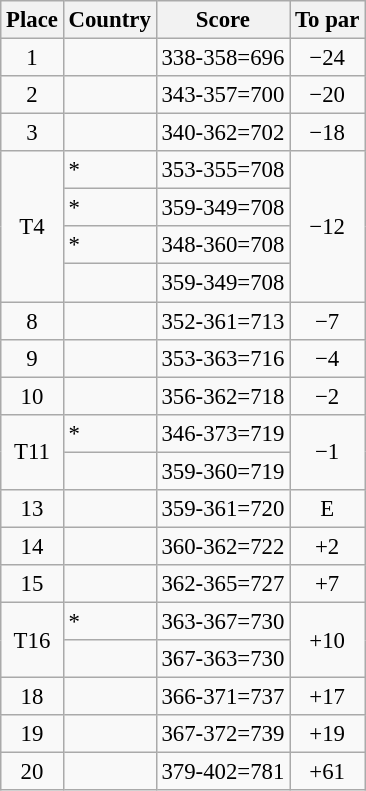<table class="wikitable" style="font-size:95%;">
<tr>
<th>Place</th>
<th>Country</th>
<th>Score</th>
<th>To par</th>
</tr>
<tr>
<td align="center">1</td>
<td></td>
<td>338-358=696</td>
<td align="center">−24</td>
</tr>
<tr>
<td align="center">2</td>
<td></td>
<td>343-357=700</td>
<td align="center">−20</td>
</tr>
<tr>
<td align="center">3</td>
<td></td>
<td>340-362=702</td>
<td align="center">−18</td>
</tr>
<tr>
<td rowspan="4" align="center">T4</td>
<td> *</td>
<td>353-355=708</td>
<td rowspan="4" align="center">−12</td>
</tr>
<tr>
<td> *</td>
<td>359-349=708</td>
</tr>
<tr>
<td> *</td>
<td>348-360=708</td>
</tr>
<tr>
<td></td>
<td>359-349=708</td>
</tr>
<tr>
<td align="center">8</td>
<td></td>
<td>352-361=713</td>
<td align="center">−7</td>
</tr>
<tr>
<td align="center">9</td>
<td></td>
<td>353-363=716</td>
<td align="center">−4</td>
</tr>
<tr>
<td align="center">10</td>
<td></td>
<td>356-362=718</td>
<td align="center">−2</td>
</tr>
<tr>
<td rowspan="2" align="center">T11</td>
<td> *</td>
<td>346-373=719</td>
<td rowspan="2" align="center">−1</td>
</tr>
<tr>
<td></td>
<td>359-360=719</td>
</tr>
<tr>
<td align="center">13</td>
<td></td>
<td>359-361=720</td>
<td align="center">E</td>
</tr>
<tr>
<td align="center">14</td>
<td></td>
<td>360-362=722</td>
<td align="center">+2</td>
</tr>
<tr>
<td align="center">15</td>
<td></td>
<td>362-365=727</td>
<td align="center">+7</td>
</tr>
<tr>
<td rowspan="2" align="center">T16</td>
<td> *</td>
<td>363-367=730</td>
<td rowspan="2" align="center">+10</td>
</tr>
<tr>
<td></td>
<td>367-363=730</td>
</tr>
<tr>
<td align="center">18</td>
<td></td>
<td>366-371=737</td>
<td align="center">+17</td>
</tr>
<tr>
<td align="center">19</td>
<td></td>
<td>367-372=739</td>
<td align="center">+19</td>
</tr>
<tr>
<td align="center">20</td>
<td></td>
<td>379-402=781</td>
<td align="center">+61</td>
</tr>
</table>
